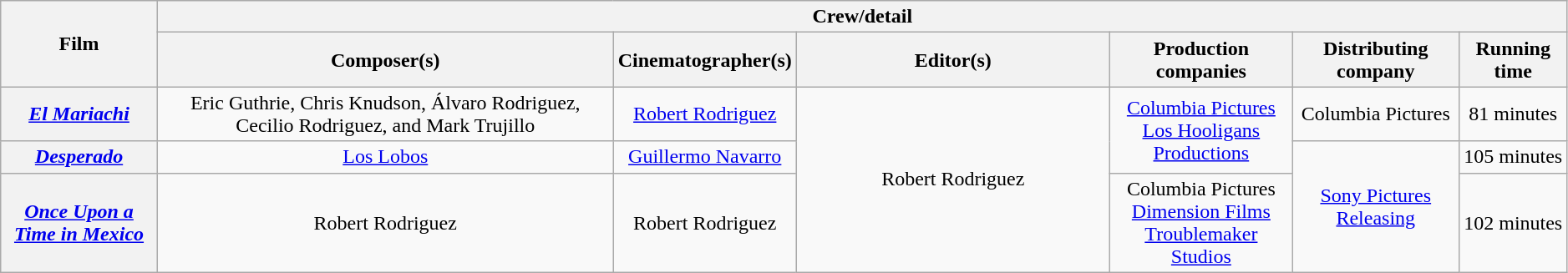<table class="wikitable sortable" style="text-align:center;" width="99%">
<tr>
<th rowspan="2" width=10%>Film</th>
<th colspan="6">Crew/detail</th>
</tr>
<tr>
<th>Composer(s)</th>
<th>Cinematographer(s)</th>
<th width=20%>Editor(s)</th>
<th>Production companies</th>
<th>Distributing company</th>
<th>Running time</th>
</tr>
<tr>
<th><em><a href='#'>El Mariachi</a></em></th>
<td>Eric Guthrie, Chris Knudson, Álvaro Rodriguez, Cecilio Rodriguez, and Mark Trujillo</td>
<td><a href='#'>Robert Rodriguez</a></td>
<td rowspan="3">Robert Rodriguez</td>
<td rowspan="2"><a href='#'>Columbia Pictures</a><br><a href='#'>Los Hooligans Productions</a></td>
<td>Columbia Pictures</td>
<td>81 minutes</td>
</tr>
<tr>
<th><em><a href='#'>Desperado</a></em></th>
<td><a href='#'>Los Lobos</a></td>
<td><a href='#'>Guillermo Navarro</a></td>
<td rowspan="2"><a href='#'>Sony Pictures Releasing</a></td>
<td>105 minutes</td>
</tr>
<tr>
<th><em><a href='#'>Once Upon a Time in Mexico</a></em></th>
<td>Robert Rodriguez</td>
<td>Robert Rodriguez</td>
<td>Columbia Pictures<br><a href='#'>Dimension Films</a><br><a href='#'>Troublemaker Studios</a></td>
<td>102 minutes</td>
</tr>
</table>
